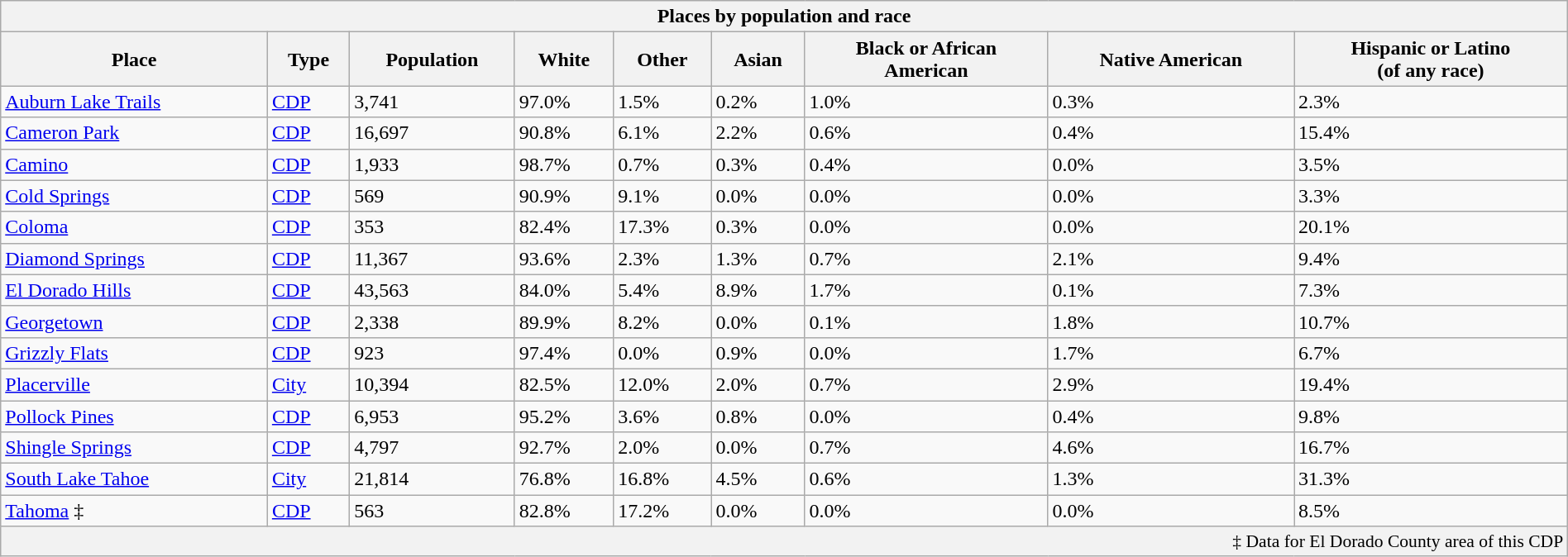<table class="wikitable collapsible collapsed sortable" style="width: 100%;">
<tr>
<th colspan="9">Places by population and race</th>
</tr>
<tr>
<th>Place</th>
<th>Type</th>
<th data-sort-type="number">Population</th>
<th data-sort-type="number">White</th>
<th data-sort-type="number">Other<br></th>
<th data-sort-type="number">Asian</th>
<th data-sort-type="number">Black or African<br>American</th>
<th data-sort-type="number">Native American<br></th>
<th data-sort-type="number">Hispanic or Latino<br>(of any race)</th>
</tr>
<tr>
<td><a href='#'>Auburn Lake Trails</a></td>
<td><a href='#'>CDP</a></td>
<td>3,741</td>
<td>97.0%</td>
<td>1.5%</td>
<td>0.2%</td>
<td>1.0%</td>
<td>0.3%</td>
<td>2.3%</td>
</tr>
<tr>
<td><a href='#'>Cameron Park</a></td>
<td><a href='#'>CDP</a></td>
<td>16,697</td>
<td>90.8%</td>
<td>6.1%</td>
<td>2.2%</td>
<td>0.6%</td>
<td>0.4%</td>
<td>15.4%</td>
</tr>
<tr>
<td><a href='#'>Camino</a></td>
<td><a href='#'>CDP</a></td>
<td>1,933</td>
<td>98.7%</td>
<td>0.7%</td>
<td>0.3%</td>
<td>0.4%</td>
<td>0.0%</td>
<td>3.5%</td>
</tr>
<tr>
<td><a href='#'>Cold Springs</a></td>
<td><a href='#'>CDP</a></td>
<td>569</td>
<td>90.9%</td>
<td>9.1%</td>
<td>0.0%</td>
<td>0.0%</td>
<td>0.0%</td>
<td>3.3%</td>
</tr>
<tr>
<td><a href='#'>Coloma</a></td>
<td><a href='#'>CDP</a></td>
<td>353</td>
<td>82.4%</td>
<td>17.3%</td>
<td>0.3%</td>
<td>0.0%</td>
<td>0.0%</td>
<td>20.1%</td>
</tr>
<tr>
<td><a href='#'>Diamond Springs</a></td>
<td><a href='#'>CDP</a></td>
<td>11,367</td>
<td>93.6%</td>
<td>2.3%</td>
<td>1.3%</td>
<td>0.7%</td>
<td>2.1%</td>
<td>9.4%</td>
</tr>
<tr>
<td><a href='#'>El Dorado Hills</a></td>
<td><a href='#'>CDP</a></td>
<td>43,563</td>
<td>84.0%</td>
<td>5.4%</td>
<td>8.9%</td>
<td>1.7%</td>
<td>0.1%</td>
<td>7.3%</td>
</tr>
<tr>
<td><a href='#'>Georgetown</a></td>
<td><a href='#'>CDP</a></td>
<td>2,338</td>
<td>89.9%</td>
<td>8.2%</td>
<td>0.0%</td>
<td>0.1%</td>
<td>1.8%</td>
<td>10.7%</td>
</tr>
<tr>
<td><a href='#'>Grizzly Flats</a></td>
<td><a href='#'>CDP</a></td>
<td>923</td>
<td>97.4%</td>
<td>0.0%</td>
<td>0.9%</td>
<td>0.0%</td>
<td>1.7%</td>
<td>6.7%</td>
</tr>
<tr>
<td><a href='#'>Placerville</a></td>
<td><a href='#'>City</a></td>
<td>10,394</td>
<td>82.5%</td>
<td>12.0%</td>
<td>2.0%</td>
<td>0.7%</td>
<td>2.9%</td>
<td>19.4%</td>
</tr>
<tr>
<td><a href='#'>Pollock Pines</a></td>
<td><a href='#'>CDP</a></td>
<td>6,953</td>
<td>95.2%</td>
<td>3.6%</td>
<td>0.8%</td>
<td>0.0%</td>
<td>0.4%</td>
<td>9.8%</td>
</tr>
<tr>
<td><a href='#'>Shingle Springs</a></td>
<td><a href='#'>CDP</a></td>
<td>4,797</td>
<td>92.7%</td>
<td>2.0%</td>
<td>0.0%</td>
<td>0.7%</td>
<td>4.6%</td>
<td>16.7%</td>
</tr>
<tr>
<td><a href='#'>South Lake Tahoe</a></td>
<td><a href='#'>City</a></td>
<td>21,814</td>
<td>76.8%</td>
<td>16.8%</td>
<td>4.5%</td>
<td>0.6%</td>
<td>1.3%</td>
<td>31.3%</td>
</tr>
<tr>
<td><a href='#'>Tahoma</a> ‡</td>
<td><a href='#'>CDP</a></td>
<td>563</td>
<td>82.8%</td>
<td>17.2%</td>
<td>0.0%</td>
<td>0.0%</td>
<td>0.0%</td>
<td>8.5%</td>
</tr>
<tr>
<th colspan= "9" style="text-align: right; font-weight:normal; font-size: 90%;">‡ Data for El Dorado County area of this CDP</th>
</tr>
</table>
